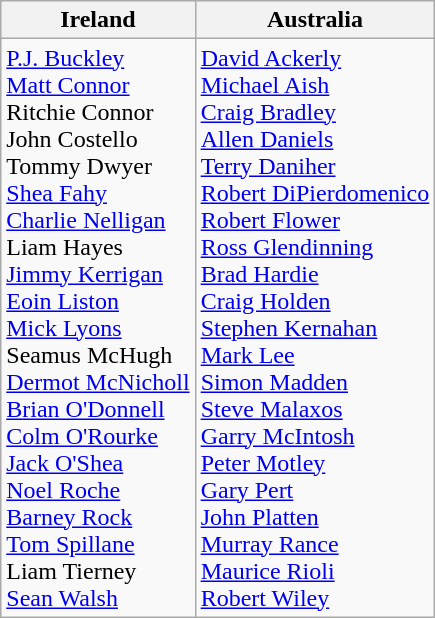<table class="wikitable">
<tr>
<th>Ireland</th>
<th>Australia</th>
</tr>
<tr>
<td><a href='#'>P.J. Buckley</a><br><a href='#'>Matt Connor</a><br>Ritchie Connor<br>John Costello<br>Tommy Dwyer<br><a href='#'>Shea Fahy</a><br><a href='#'>Charlie Nelligan</a><br>Liam Hayes<br><a href='#'>Jimmy Kerrigan</a><br><a href='#'>Eoin Liston</a><br><a href='#'>Mick Lyons</a><br>Seamus McHugh<br><a href='#'>Dermot McNicholl</a><br><a href='#'>Brian O'Donnell</a><br><a href='#'>Colm O'Rourke</a><br><a href='#'>Jack O'Shea</a><br><a href='#'>Noel Roche</a><br><a href='#'>Barney Rock</a><br><a href='#'>Tom Spillane</a><br>Liam Tierney<br><a href='#'>Sean Walsh</a></td>
<td><a href='#'>David Ackerly</a><br><a href='#'>Michael Aish</a> <br><a href='#'>Craig Bradley</a><br><a href='#'>Allen Daniels</a> <br><a href='#'>Terry Daniher</a><br><a href='#'>Robert DiPierdomenico</a><br><a href='#'>Robert Flower</a><br><a href='#'>Ross Glendinning</a><br><a href='#'>Brad Hardie</a><br><a href='#'>Craig Holden</a> <br><a href='#'>Stephen Kernahan</a><br><a href='#'>Mark Lee</a><br><a href='#'>Simon Madden</a><br><a href='#'>Steve Malaxos</a><br><a href='#'>Garry McIntosh</a><br><a href='#'>Peter Motley</a><br><a href='#'>Gary Pert</a><br><a href='#'>John Platten</a><br><a href='#'>Murray Rance</a><br><a href='#'>Maurice Rioli</a><br><a href='#'>Robert Wiley</a></td>
</tr>
</table>
